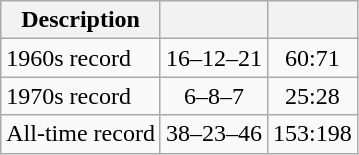<table class="wikitable">
<tr>
<th>Description</th>
<th></th>
<th></th>
</tr>
<tr>
<td>1960s record</td>
<td align="center">16–12–21</td>
<td align="center">60:71</td>
</tr>
<tr>
<td>1970s record</td>
<td align="center">6–8–7</td>
<td align="center">25:28</td>
</tr>
<tr>
<td>All-time record</td>
<td align="center">38–23–46</td>
<td align="center">153:198</td>
</tr>
</table>
